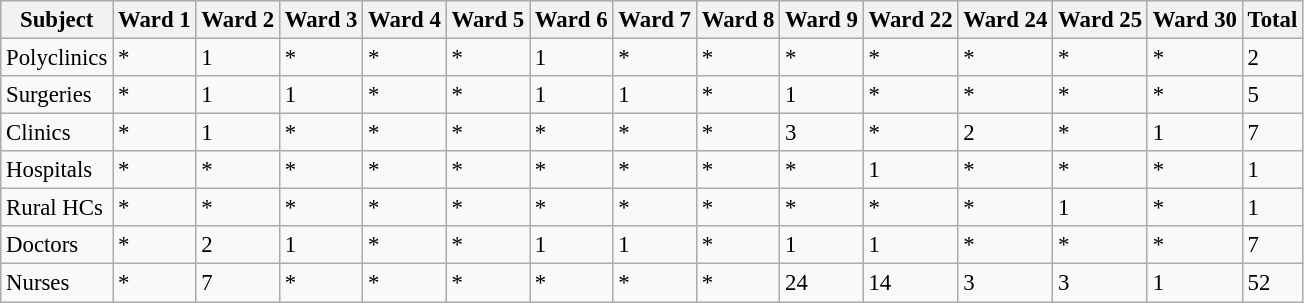<table class="wikitable sortable" style="font-size: 95%;">
<tr>
<th>Subject</th>
<th>Ward 1</th>
<th>Ward 2</th>
<th>Ward 3</th>
<th>Ward 4</th>
<th>Ward 5</th>
<th>Ward 6</th>
<th>Ward 7</th>
<th>Ward 8</th>
<th>Ward 9</th>
<th>Ward 22</th>
<th>Ward 24</th>
<th>Ward 25</th>
<th>Ward 30</th>
<th>Total</th>
</tr>
<tr>
<td>Polyclinics</td>
<td>*</td>
<td>1</td>
<td>*</td>
<td>*</td>
<td>*</td>
<td>1</td>
<td>*</td>
<td>*</td>
<td>*</td>
<td>*</td>
<td>*</td>
<td>*</td>
<td>*</td>
<td>2</td>
</tr>
<tr>
<td>Surgeries</td>
<td>*</td>
<td>1</td>
<td>1</td>
<td>*</td>
<td>*</td>
<td>1</td>
<td>1</td>
<td>*</td>
<td>1</td>
<td>*</td>
<td>*</td>
<td>*</td>
<td>*</td>
<td>5</td>
</tr>
<tr>
<td>Clinics</td>
<td>*</td>
<td>1</td>
<td>*</td>
<td>*</td>
<td>*</td>
<td>*</td>
<td>*</td>
<td>*</td>
<td>3</td>
<td>*</td>
<td>2</td>
<td>*</td>
<td>1</td>
<td>7</td>
</tr>
<tr>
<td>Hospitals</td>
<td>*</td>
<td>*</td>
<td>*</td>
<td>*</td>
<td>*</td>
<td>*</td>
<td>*</td>
<td>*</td>
<td>*</td>
<td>1</td>
<td>*</td>
<td>*</td>
<td>*</td>
<td>1</td>
</tr>
<tr>
<td>Rural HCs</td>
<td>*</td>
<td>*</td>
<td>*</td>
<td>*</td>
<td>*</td>
<td>*</td>
<td>*</td>
<td>*</td>
<td>*</td>
<td>*</td>
<td>*</td>
<td>1</td>
<td>*</td>
<td>1</td>
</tr>
<tr>
<td>Doctors</td>
<td>*</td>
<td>2</td>
<td>1</td>
<td>*</td>
<td>*</td>
<td>1</td>
<td>1</td>
<td>*</td>
<td>1</td>
<td>1</td>
<td>*</td>
<td>*</td>
<td>*</td>
<td>7</td>
</tr>
<tr>
<td>Nurses</td>
<td>*</td>
<td>7</td>
<td>*</td>
<td>*</td>
<td>*</td>
<td>*</td>
<td>*</td>
<td>*</td>
<td>24</td>
<td>14</td>
<td>3</td>
<td>3</td>
<td>1</td>
<td>52</td>
</tr>
</table>
